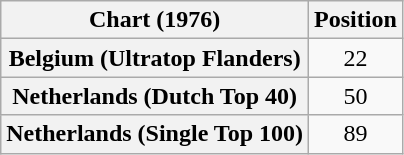<table class="wikitable sortable plainrowheaders" style="text-align:center">
<tr>
<th scope="col">Chart (1976)</th>
<th scope="col">Position</th>
</tr>
<tr>
<th scope="row">Belgium (Ultratop Flanders)</th>
<td>22</td>
</tr>
<tr>
<th scope="row">Netherlands (Dutch Top 40)</th>
<td>50</td>
</tr>
<tr>
<th scope="row">Netherlands (Single Top 100)</th>
<td>89</td>
</tr>
</table>
